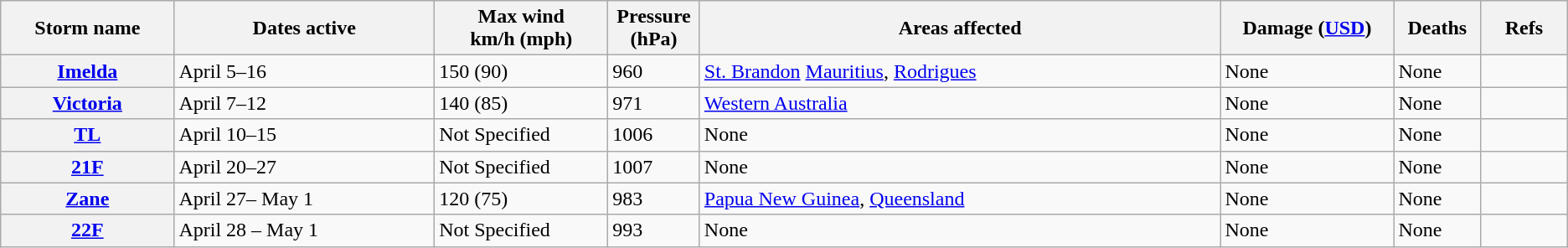<table class="wikitable sortable">
<tr>
<th width="10%"><strong>Storm name</strong></th>
<th width="15%"><strong>Dates active</strong></th>
<th width="10%"><strong>Max wind<br>km/h (mph)</strong></th>
<th width="5%">Pressure<br>(hPa)</th>
<th width="30%"><strong>Areas affected</strong></th>
<th width="10%"><strong>Damage (<a href='#'>USD</a>)</strong></th>
<th width="5%"><strong>Deaths</strong></th>
<th width="5%"><strong>Refs</strong></th>
</tr>
<tr>
<th><a href='#'>Imelda</a></th>
<td>April 5–16</td>
<td>150 (90)</td>
<td>960</td>
<td><a href='#'>St. Brandon</a> <a href='#'>Mauritius</a>, <a href='#'>Rodrigues</a></td>
<td>None</td>
<td>None</td>
<td></td>
</tr>
<tr>
<th><a href='#'>Victoria</a></th>
<td>April 7–12</td>
<td>140 (85)</td>
<td>971</td>
<td><a href='#'>Western Australia</a></td>
<td>None</td>
<td>None</td>
<td></td>
</tr>
<tr>
<th><a href='#'>TL</a></th>
<td>April 10–15</td>
<td>Not Specified</td>
<td>1006</td>
<td>None</td>
<td>None</td>
<td>None</td>
<td></td>
</tr>
<tr>
<th><a href='#'>21F</a></th>
<td>April 20–27</td>
<td>Not Specified</td>
<td>1007</td>
<td>None</td>
<td>None</td>
<td>None</td>
<td></td>
</tr>
<tr>
<th><a href='#'>Zane</a></th>
<td>April 27– May 1</td>
<td>120 (75)</td>
<td>983</td>
<td><a href='#'>Papua New Guinea</a>, <a href='#'>Queensland</a></td>
<td>None</td>
<td>None</td>
<td></td>
</tr>
<tr>
<th><a href='#'>22F</a></th>
<td>April 28 – May 1</td>
<td>Not Specified</td>
<td>993</td>
<td>None</td>
<td>None</td>
<td>None</td>
<td></td>
</tr>
</table>
